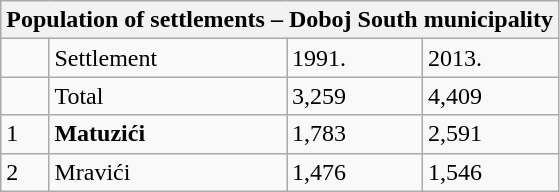<table class="wikitable">
<tr>
<th colspan="4">Population of settlements – Doboj South municipality</th>
</tr>
<tr>
<td></td>
<td>Settlement</td>
<td>1991.</td>
<td>2013.</td>
</tr>
<tr>
<td></td>
<td>Total</td>
<td>3,259</td>
<td>4,409</td>
</tr>
<tr>
<td>1</td>
<td><strong>Matuzići</strong></td>
<td>1,783</td>
<td>2,591</td>
</tr>
<tr>
<td>2</td>
<td>Mravići</td>
<td>1,476</td>
<td>1,546</td>
</tr>
</table>
